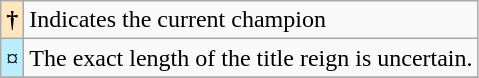<table class="wikitable">
<tr>
<th style="background-color:#FFE6BD">†</th>
<td>Indicates the current champion</td>
</tr>
<tr>
<td style="background-color:#bbeeff">¤</td>
<td>The exact length of the title reign is uncertain.</td>
</tr>
<tr>
</tr>
</table>
